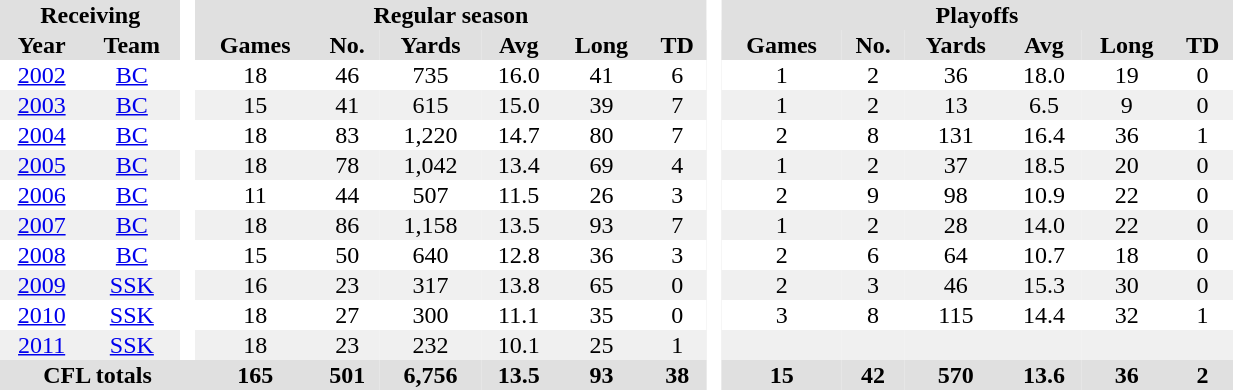<table BORDER="0" CELLPADDING="1" CELLSPACING="0" width="65%" style="text-align:center">
<tr bgcolor="#e0e0e0">
<th colspan="2">Receiving</th>
<th rowspan="99" bgcolor="#ffffff"> </th>
<th colspan="6">Regular season</th>
<th rowspan="99" bgcolor="#ffffff"> </th>
<th colspan="6">Playoffs</th>
</tr>
<tr bgcolor="#e0e0e0">
<th>Year</th>
<th>Team</th>
<th>Games</th>
<th>No.</th>
<th>Yards</th>
<th>Avg</th>
<th>Long</th>
<th>TD</th>
<th>Games</th>
<th>No.</th>
<th>Yards</th>
<th>Avg</th>
<th>Long</th>
<th>TD</th>
</tr>
<tr ALIGN="center">
<td><a href='#'>2002</a></td>
<td><a href='#'>BC</a></td>
<td>18</td>
<td>46</td>
<td>735</td>
<td>16.0</td>
<td>41</td>
<td>6</td>
<td>1</td>
<td>2</td>
<td>36</td>
<td>18.0</td>
<td>19</td>
<td>0</td>
</tr>
<tr ALIGN="center" bgcolor="#f0f0f0">
<td><a href='#'>2003</a></td>
<td><a href='#'>BC</a></td>
<td>15</td>
<td>41</td>
<td>615</td>
<td>15.0</td>
<td>39</td>
<td>7</td>
<td>1</td>
<td>2</td>
<td>13</td>
<td>6.5</td>
<td>9</td>
<td>0</td>
</tr>
<tr ALIGN="center">
<td><a href='#'>2004</a></td>
<td><a href='#'>BC</a></td>
<td>18</td>
<td>83</td>
<td>1,220</td>
<td>14.7</td>
<td>80</td>
<td>7</td>
<td>2</td>
<td>8</td>
<td>131</td>
<td>16.4</td>
<td>36</td>
<td>1</td>
</tr>
<tr ALIGN="center" bgcolor="#f0f0f0">
<td><a href='#'>2005</a></td>
<td><a href='#'>BC</a></td>
<td>18</td>
<td>78</td>
<td>1,042</td>
<td>13.4</td>
<td>69</td>
<td>4</td>
<td>1</td>
<td>2</td>
<td>37</td>
<td>18.5</td>
<td>20</td>
<td>0</td>
</tr>
<tr ALIGN="center">
<td><a href='#'>2006</a></td>
<td><a href='#'>BC</a></td>
<td>11</td>
<td>44</td>
<td>507</td>
<td>11.5</td>
<td>26</td>
<td>3</td>
<td>2</td>
<td>9</td>
<td>98</td>
<td>10.9</td>
<td>22</td>
<td>0</td>
</tr>
<tr ALIGN="center" bgcolor="#f0f0f0">
<td><a href='#'>2007</a></td>
<td><a href='#'>BC</a></td>
<td>18</td>
<td>86</td>
<td>1,158</td>
<td>13.5</td>
<td>93</td>
<td>7</td>
<td>1</td>
<td>2</td>
<td>28</td>
<td>14.0</td>
<td>22</td>
<td>0</td>
</tr>
<tr ALIGN="center">
<td><a href='#'>2008</a></td>
<td><a href='#'>BC</a></td>
<td>15</td>
<td>50</td>
<td>640</td>
<td>12.8</td>
<td>36</td>
<td>3</td>
<td>2</td>
<td>6</td>
<td>64</td>
<td>10.7</td>
<td>18</td>
<td>0</td>
</tr>
<tr ALIGN="center" bgcolor="#f0f0f0">
<td><a href='#'>2009</a></td>
<td><a href='#'>SSK</a></td>
<td>16</td>
<td>23</td>
<td>317</td>
<td>13.8</td>
<td>65</td>
<td>0</td>
<td>2</td>
<td>3</td>
<td>46</td>
<td>15.3</td>
<td>30</td>
<td>0</td>
</tr>
<tr ALIGN="center">
<td><a href='#'>2010</a></td>
<td><a href='#'>SSK</a></td>
<td>18</td>
<td>27</td>
<td>300</td>
<td>11.1</td>
<td>35</td>
<td>0</td>
<td>3</td>
<td>8</td>
<td>115</td>
<td>14.4</td>
<td>32</td>
<td>1</td>
</tr>
<tr ALIGN="center" bgcolor="#f0f0f0">
<td><a href='#'>2011</a></td>
<td><a href='#'>SSK</a></td>
<td>18</td>
<td>23</td>
<td>232</td>
<td>10.1</td>
<td>25</td>
<td>1</td>
<td></td>
<td></td>
<td></td>
<td></td>
<td></td>
<td></td>
</tr>
<tr bgcolor="#e0e0e0">
<th colspan="3">CFL totals</th>
<th>165</th>
<th>501</th>
<th>6,756</th>
<th>13.5</th>
<th>93</th>
<th>38</th>
<th>15</th>
<th>42</th>
<th>570</th>
<th>13.6</th>
<th>36</th>
<th>2</th>
</tr>
</table>
